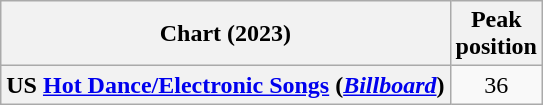<table class="wikitable sortable plainrowheaders" style="text-align:center">
<tr>
<th scope="col">Chart (2023)</th>
<th scope="col">Peak<br>position</th>
</tr>
<tr>
<th scope="row">US <a href='#'>Hot Dance/Electronic Songs</a> (<em><a href='#'>Billboard</a></em>)</th>
<td>36</td>
</tr>
</table>
